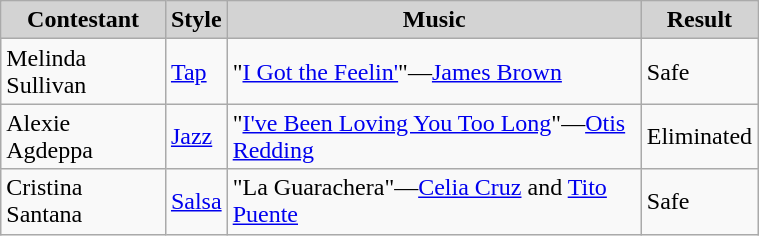<table class="wikitable" style="width:40%;">
<tr style="text-align:center; background:lightgrey;">
<td><strong>Contestant</strong></td>
<td><strong>Style</strong></td>
<td><strong>Music</strong></td>
<td><strong>Result</strong></td>
</tr>
<tr>
<td>Melinda Sullivan</td>
<td><a href='#'>Tap</a></td>
<td>"<a href='#'>I Got the Feelin'</a>"—<a href='#'>James Brown</a></td>
<td>Safe</td>
</tr>
<tr>
<td>Alexie Agdeppa</td>
<td><a href='#'>Jazz</a></td>
<td>"<a href='#'>I've Been Loving You Too Long</a>"—<a href='#'>Otis Redding</a></td>
<td>Eliminated</td>
</tr>
<tr>
<td>Cristina Santana</td>
<td><a href='#'>Salsa</a></td>
<td>"La Guarachera"—<a href='#'>Celia Cruz</a> and <a href='#'>Tito Puente</a></td>
<td>Safe</td>
</tr>
</table>
